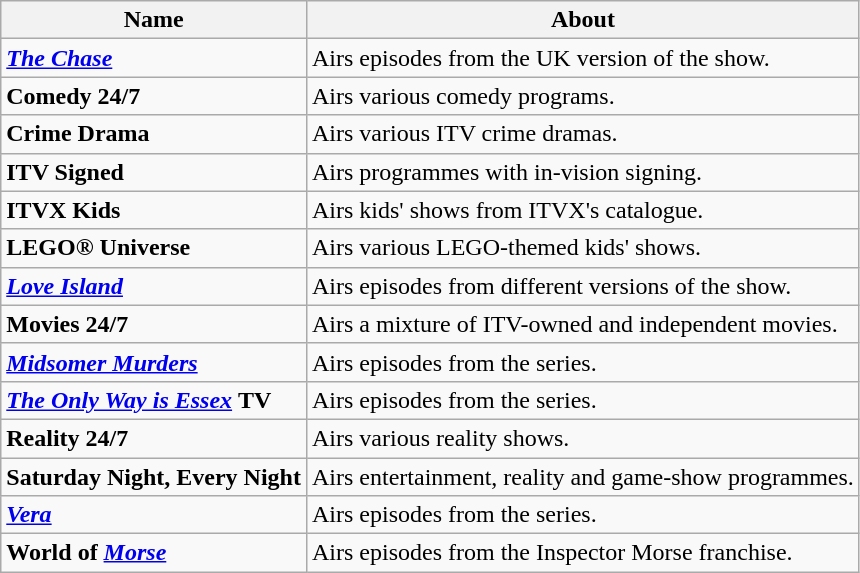<table class="wikitable sortable">
<tr>
<th>Name</th>
<th>About</th>
</tr>
<tr>
<td><strong><em><a href='#'>The Chase</a></em></strong></td>
<td>Airs episodes from the UK version of the show.</td>
</tr>
<tr>
<td><strong>Comedy 24/7</strong></td>
<td>Airs various comedy programs.</td>
</tr>
<tr>
<td><strong>Crime Drama</strong></td>
<td>Airs various ITV crime dramas.</td>
</tr>
<tr>
<td><strong>ITV Signed</strong></td>
<td>Airs programmes with in-vision signing.</td>
</tr>
<tr>
<td><strong>ITVX Kids</strong></td>
<td>Airs kids' shows from ITVX's catalogue.</td>
</tr>
<tr>
<td><strong>LEGO® Universe</strong></td>
<td>Airs various LEGO-themed kids' shows.</td>
</tr>
<tr>
<td><strong><em><a href='#'>Love Island</a></em></strong></td>
<td>Airs episodes from different versions of the show.</td>
</tr>
<tr>
<td><strong>Movies 24/7</strong></td>
<td>Airs a mixture of ITV-owned and independent movies.</td>
</tr>
<tr>
<td><strong><em><a href='#'>Midsomer Murders</a></em></strong></td>
<td>Airs episodes from the series.</td>
</tr>
<tr>
<td><strong><em><a href='#'>The Only Way is Essex</a></em></strong> <strong>TV</strong></td>
<td>Airs episodes from the series.</td>
</tr>
<tr>
<td><strong>Reality 24/7</strong></td>
<td>Airs various reality shows.</td>
</tr>
<tr>
<td><strong>Saturday Night, Every Night</strong></td>
<td>Airs entertainment, reality and game-show programmes.</td>
</tr>
<tr>
<td><strong><em><a href='#'>Vera</a></em></strong></td>
<td>Airs episodes from the series.</td>
</tr>
<tr>
<td><strong>World of <a href='#'><em>Morse</em></a></strong></td>
<td>Airs episodes from the Inspector Morse franchise.</td>
</tr>
</table>
